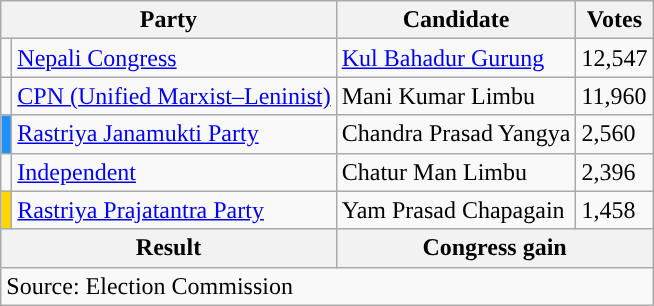<table class="wikitable">
<tr>
<th colspan="2">Party</th>
<th>Candidate</th>
<th>Votes</th>
</tr>
<tr>
<td style="background-color:"></td>
<td><a href='#'>Nepali Congress</a></td>
<td><a href='#'>Kul Bahadur Gurung</a></td>
<td>12,547</td>
</tr>
<tr>
<td style="background-color:"></td>
<td><a href='#'>CPN (Unified Marxist–Leninist)</a></td>
<td>Mani Kumar Limbu</td>
<td>11,960</td>
</tr>
<tr>
<td style="background-color:dodgerblue"></td>
<td><a href='#'>Rastriya Janamukti Party</a></td>
<td>Chandra Prasad Yangya</td>
<td>2,560</td>
</tr>
<tr>
<td style="background-color:"></td>
<td><a href='#'>Independent</a></td>
<td>Chatur Man Limbu</td>
<td>2,396</td>
</tr>
<tr>
<td style="background-color:gold"></td>
<td><a href='#'>Rastriya Prajatantra Party</a></td>
<td>Yam Prasad Chapagain</td>
<td>1,458</td>
</tr>
<tr>
<th colspan="2">Result</th>
<th colspan="2">Congress gain</th>
</tr>
<tr>
<td colspan="4">Source: Election Commission</td>
</tr>
</table>
